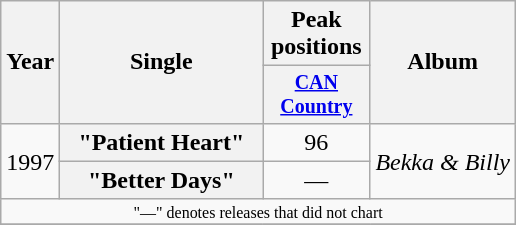<table class="wikitable plainrowheaders" style="text-align:center;">
<tr>
<th rowspan="2">Year</th>
<th rowspan="2" style="width:8em;">Single</th>
<th colspan="1">Peak positions</th>
<th rowspan="2">Album</th>
</tr>
<tr style="font-size:smaller;">
<th width="65"><a href='#'>CAN Country</a><br></th>
</tr>
<tr>
<td rowspan="2">1997</td>
<th scope="row">"Patient Heart"</th>
<td>96</td>
<td align="left" rowspan="2"><em>Bekka & Billy</em></td>
</tr>
<tr>
<th scope="row">"Better Days"</th>
<td>—</td>
</tr>
<tr>
<td colspan="10" style="font-size:8pt">"—" denotes releases that did not chart</td>
</tr>
<tr>
</tr>
</table>
